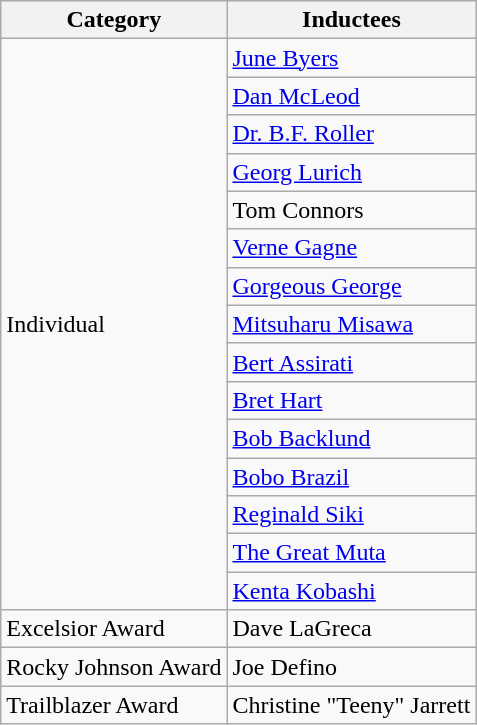<table class="wikitable">
<tr>
<th>Category</th>
<th>Inductees</th>
</tr>
<tr>
<td rowspan=15>Individual</td>
<td><a href='#'>June Byers</a></td>
</tr>
<tr>
<td><a href='#'>Dan McLeod</a></td>
</tr>
<tr>
<td><a href='#'>Dr. B.F. Roller</a></td>
</tr>
<tr>
<td><a href='#'>Georg Lurich</a></td>
</tr>
<tr>
<td>Tom Connors</td>
</tr>
<tr>
<td><a href='#'>Verne Gagne</a></td>
</tr>
<tr>
<td><a href='#'>Gorgeous George</a></td>
</tr>
<tr>
<td><a href='#'>Mitsuharu Misawa</a></td>
</tr>
<tr>
<td><a href='#'>Bert Assirati</a></td>
</tr>
<tr>
<td><a href='#'>Bret Hart</a></td>
</tr>
<tr>
<td><a href='#'>Bob Backlund</a></td>
</tr>
<tr>
<td><a href='#'>Bobo Brazil</a></td>
</tr>
<tr>
<td><a href='#'>Reginald Siki</a></td>
</tr>
<tr>
<td><a href='#'>The Great Muta</a></td>
</tr>
<tr>
<td><a href='#'>Kenta Kobashi</a></td>
</tr>
<tr>
<td>Excelsior Award</td>
<td>Dave LaGreca</td>
</tr>
<tr>
<td>Rocky Johnson Award</td>
<td>Joe Defino</td>
</tr>
<tr>
<td>Trailblazer Award</td>
<td>Christine "Teeny" Jarrett</td>
</tr>
</table>
